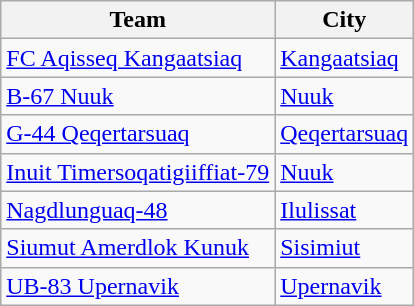<table class="wikitable sortable">
<tr>
<th>Team</th>
<th>City</th>
</tr>
<tr>
<td><a href='#'>FC Aqisseq Kangaatsiaq</a></td>
<td><a href='#'>Kangaatsiaq</a></td>
</tr>
<tr>
<td><a href='#'>B-67 Nuuk</a></td>
<td><a href='#'>Nuuk</a></td>
</tr>
<tr>
<td><a href='#'>G-44 Qeqertarsuaq</a></td>
<td><a href='#'>Qeqertarsuaq</a></td>
</tr>
<tr>
<td><a href='#'>Inuit Timersoqatigiiffiat-79</a></td>
<td><a href='#'>Nuuk</a></td>
</tr>
<tr>
<td><a href='#'>Nagdlunguaq-48</a></td>
<td><a href='#'>Ilulissat</a></td>
</tr>
<tr>
<td><a href='#'>Siumut Amerdlok Kunuk</a></td>
<td><a href='#'>Sisimiut</a></td>
</tr>
<tr>
<td><a href='#'>UB-83 Upernavik</a></td>
<td><a href='#'>Upernavik</a></td>
</tr>
</table>
